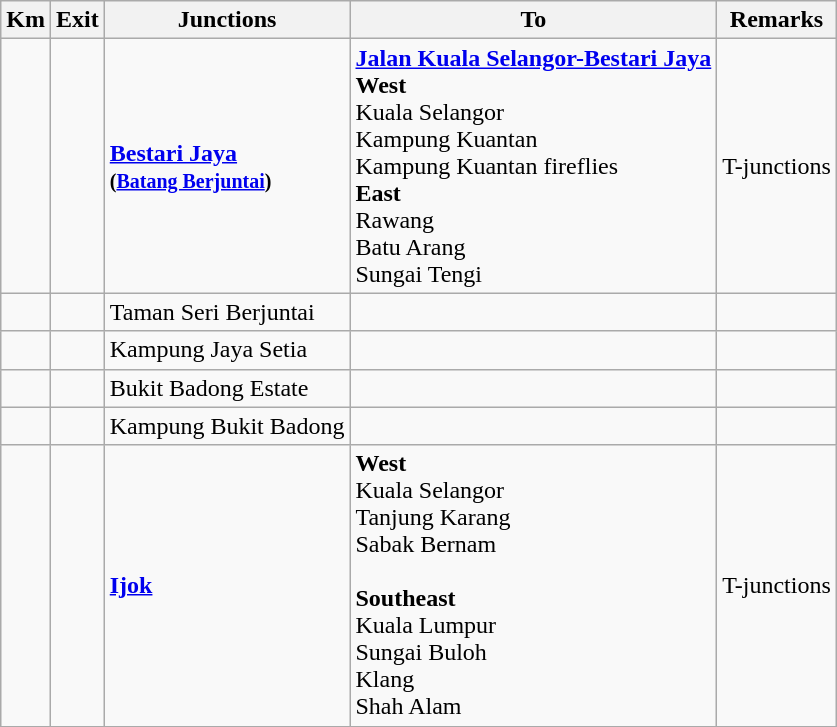<table class="wikitable">
<tr>
<th>Km</th>
<th>Exit</th>
<th>Junctions</th>
<th>To</th>
<th>Remarks</th>
</tr>
<tr>
<td></td>
<td></td>
<td><strong><a href='#'>Bestari Jaya</a></strong><br><small><strong>(<a href='#'>Batang Berjuntai</a>)</strong></small></td>
<td> <strong><a href='#'>Jalan Kuala Selangor-Bestari Jaya</a></strong><br><strong>West</strong><br>Kuala Selangor<br>Kampung Kuantan<br>Kampung Kuantan fireflies<br><strong>East</strong><br>Rawang<br>Batu Arang<br>Sungai Tengi<br></td>
<td>T-junctions</td>
</tr>
<tr>
<td></td>
<td></td>
<td>Taman Seri Berjuntai</td>
<td></td>
<td></td>
</tr>
<tr>
<td></td>
<td></td>
<td>Kampung Jaya Setia</td>
<td></td>
<td></td>
</tr>
<tr>
<td></td>
<td></td>
<td>Bukit Badong Estate</td>
<td></td>
<td></td>
</tr>
<tr>
<td></td>
<td></td>
<td>Kampung Bukit Badong</td>
<td></td>
<td></td>
</tr>
<tr>
<td></td>
<td></td>
<td><strong><a href='#'>Ijok</a></strong></td>
<td><strong>West</strong><br> Kuala Selangor<br> Tanjung Karang<br> Sabak Bernam<br><br><strong>Southeast</strong><br> Kuala Lumpur<br> Sungai Buloh<br> Klang<br> Shah Alam</td>
<td>T-junctions</td>
</tr>
</table>
